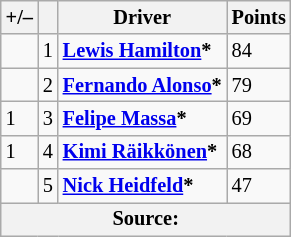<table class="wikitable" style="font-size: 85%;">
<tr>
<th>+/–</th>
<th></th>
<th>Driver</th>
<th>Points</th>
</tr>
<tr>
<td></td>
<td align="center">1</td>
<td> <strong><a href='#'>Lewis Hamilton</a>*</strong></td>
<td>84</td>
</tr>
<tr>
<td></td>
<td align="center">2</td>
<td> <strong><a href='#'>Fernando Alonso</a>*</strong></td>
<td>79</td>
</tr>
<tr>
<td> 1</td>
<td align="center">3</td>
<td> <strong><a href='#'>Felipe Massa</a>*</strong></td>
<td>69</td>
</tr>
<tr>
<td> 1</td>
<td align="center">4</td>
<td> <strong><a href='#'>Kimi Räikkönen</a>*</strong></td>
<td>68</td>
</tr>
<tr>
<td></td>
<td align="center">5</td>
<td> <strong><a href='#'>Nick Heidfeld</a>*</strong></td>
<td>47</td>
</tr>
<tr>
<th colspan=4>Source:</th>
</tr>
</table>
